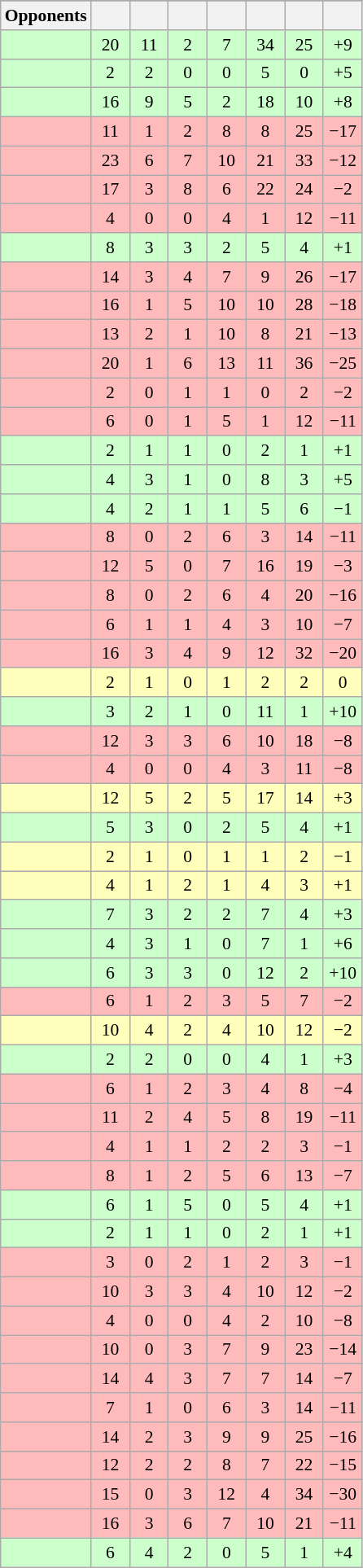<table class="wikitable sortable collapsed" style="text-align: center; font-size: 90%;">
<tr>
</tr>
<tr>
<th>Opponents</th>
<th width=25></th>
<th width=25></th>
<th width=25></th>
<th width=25></th>
<th width=25></th>
<th width=25></th>
<th width=25></th>
</tr>
<tr bgcolor="#CCFFCC">
<td align="left"></td>
<td>20</td>
<td>11</td>
<td>2</td>
<td>7</td>
<td>34</td>
<td>25</td>
<td>+9</td>
</tr>
<tr bgcolor="#CCFFCC">
<td align="left"></td>
<td>2</td>
<td>2</td>
<td>0</td>
<td>0</td>
<td>5</td>
<td>0</td>
<td>+5</td>
</tr>
<tr bgcolor="#CCFFCC">
<td align="left"></td>
<td>16</td>
<td>9</td>
<td>5</td>
<td>2</td>
<td>18</td>
<td>10</td>
<td>+8</td>
</tr>
<tr bgcolor="#FFBBBB">
<td align="left"></td>
<td>11</td>
<td>1</td>
<td>2</td>
<td>8</td>
<td>8</td>
<td>25</td>
<td>−17</td>
</tr>
<tr bgcolor="#FFBBBB">
<td align="left"></td>
<td>23</td>
<td>6</td>
<td>7</td>
<td>10</td>
<td>21</td>
<td>33</td>
<td>−12</td>
</tr>
<tr bgcolor="#FFBBBB">
<td align="left"></td>
<td>17</td>
<td>3</td>
<td>8</td>
<td>6</td>
<td>22</td>
<td>24</td>
<td>−2</td>
</tr>
<tr bgcolor="#FFBBBB">
<td align="left"></td>
<td>4</td>
<td>0</td>
<td>0</td>
<td>4</td>
<td>1</td>
<td>12</td>
<td>−11</td>
</tr>
<tr bgcolor="#CCFFCC">
<td align="left"></td>
<td>8</td>
<td>3</td>
<td>3</td>
<td>2</td>
<td>5</td>
<td>4</td>
<td>+1</td>
</tr>
<tr bgcolor="#FFBBBB">
<td align="left"></td>
<td>14</td>
<td>3</td>
<td>4</td>
<td>7</td>
<td>9</td>
<td>26</td>
<td>−17</td>
</tr>
<tr bgcolor="#FFBBBB">
<td align="left"></td>
<td>16</td>
<td>1</td>
<td>5</td>
<td>10</td>
<td>10</td>
<td>28</td>
<td>−18</td>
</tr>
<tr bgcolor="#FFBBBB">
<td align="left"></td>
<td>13</td>
<td>2</td>
<td>1</td>
<td>10</td>
<td>8</td>
<td>21</td>
<td>−13</td>
</tr>
<tr bgcolor="#FFBBBB">
<td align="left"></td>
<td>20</td>
<td>1</td>
<td>6</td>
<td>13</td>
<td>11</td>
<td>36</td>
<td>−25</td>
</tr>
<tr bgcolor="#FFBBBB">
<td align="left"></td>
<td>2</td>
<td>0</td>
<td>1</td>
<td>1</td>
<td>0</td>
<td>2</td>
<td>−2</td>
</tr>
<tr bgcolor="#FFBBBB">
<td align="left"></td>
<td>6</td>
<td>0</td>
<td>1</td>
<td>5</td>
<td>1</td>
<td>12</td>
<td>−11</td>
</tr>
<tr bgcolor="#CCFFCC">
<td align="left"></td>
<td>2</td>
<td>1</td>
<td>1</td>
<td>0</td>
<td>2</td>
<td>1</td>
<td>+1</td>
</tr>
<tr bgcolor="#CCFFCC">
<td align="left"></td>
<td>4</td>
<td>3</td>
<td>1</td>
<td>0</td>
<td>8</td>
<td>3</td>
<td>+5</td>
</tr>
<tr bgcolor="#CCFFCC">
<td align="left"></td>
<td>4</td>
<td>2</td>
<td>1</td>
<td>1</td>
<td>5</td>
<td>6</td>
<td>−1</td>
</tr>
<tr bgcolor="#FFBBBB">
<td align="left"></td>
<td>8</td>
<td>0</td>
<td>2</td>
<td>6</td>
<td>3</td>
<td>14</td>
<td>−11</td>
</tr>
<tr bgcolor="#FFBBBB">
<td align="left"></td>
<td>12</td>
<td>5</td>
<td>0</td>
<td>7</td>
<td>16</td>
<td>19</td>
<td>−3</td>
</tr>
<tr bgcolor="#FFBBBB">
<td align="left"></td>
<td>8</td>
<td>0</td>
<td>2</td>
<td>6</td>
<td>4</td>
<td>20</td>
<td>−16</td>
</tr>
<tr bgcolor="#FFBBBB">
<td align="left"></td>
<td>6</td>
<td>1</td>
<td>1</td>
<td>4</td>
<td>3</td>
<td>10</td>
<td>−7</td>
</tr>
<tr bgcolor="#FFBBBB">
<td align="left"></td>
<td>16</td>
<td>3</td>
<td>4</td>
<td>9</td>
<td>12</td>
<td>32</td>
<td>−20</td>
</tr>
<tr bgcolor="#FFFFBB">
<td align="left"></td>
<td>2</td>
<td>1</td>
<td>0</td>
<td>1</td>
<td>2</td>
<td>2</td>
<td>0</td>
</tr>
<tr bgcolor="#CCFFCC">
<td align="left"></td>
<td>3</td>
<td>2</td>
<td>1</td>
<td>0</td>
<td>11</td>
<td>1</td>
<td>+10</td>
</tr>
<tr bgcolor="#FFBBBB">
<td align="left"></td>
<td>12</td>
<td>3</td>
<td>3</td>
<td>6</td>
<td>10</td>
<td>18</td>
<td>−8</td>
</tr>
<tr bgcolor="#FFBBBB">
<td align="left"></td>
<td>4</td>
<td>0</td>
<td>0</td>
<td>4</td>
<td>3</td>
<td>11</td>
<td>−8</td>
</tr>
<tr bgcolor="#FFFFBB">
<td align="left"></td>
<td>12</td>
<td>5</td>
<td>2</td>
<td>5</td>
<td>17</td>
<td>14</td>
<td>+3</td>
</tr>
<tr bgcolor="#CCFFCC">
<td align="left"></td>
<td>5</td>
<td>3</td>
<td>0</td>
<td>2</td>
<td>5</td>
<td>4</td>
<td>+1</td>
</tr>
<tr bgcolor="#FFFFBB">
<td align="left"></td>
<td>2</td>
<td>1</td>
<td>0</td>
<td>1</td>
<td>1</td>
<td>2</td>
<td>−1</td>
</tr>
<tr bgcolor="#FFFFBB">
<td align="left"></td>
<td>4</td>
<td>1</td>
<td>2</td>
<td>1</td>
<td>4</td>
<td>3</td>
<td>+1</td>
</tr>
<tr bgcolor="#CCFFCC">
<td align="left"></td>
<td>7</td>
<td>3</td>
<td>2</td>
<td>2</td>
<td>7</td>
<td>4</td>
<td>+3</td>
</tr>
<tr bgcolor="#CCFFCC">
<td align="left"></td>
<td>4</td>
<td>3</td>
<td>1</td>
<td>0</td>
<td>7</td>
<td>1</td>
<td>+6</td>
</tr>
<tr bgcolor="#CCFFCC">
<td align="left"></td>
<td>6</td>
<td>3</td>
<td>3</td>
<td>0</td>
<td>12</td>
<td>2</td>
<td>+10</td>
</tr>
<tr bgcolor="#FFBBBB">
<td align="left"></td>
<td>6</td>
<td>1</td>
<td>2</td>
<td>3</td>
<td>5</td>
<td>7</td>
<td>−2</td>
</tr>
<tr bgcolor="#FFFFBB">
<td align="left"></td>
<td>10</td>
<td>4</td>
<td>2</td>
<td>4</td>
<td>10</td>
<td>12</td>
<td>−2</td>
</tr>
<tr bgcolor="#CCFFCC">
<td align="left"></td>
<td>2</td>
<td>2</td>
<td>0</td>
<td>0</td>
<td>4</td>
<td>1</td>
<td>+3</td>
</tr>
<tr bgcolor="#FFBBBB">
<td align="left"></td>
<td>6</td>
<td>1</td>
<td>2</td>
<td>3</td>
<td>4</td>
<td>8</td>
<td>−4</td>
</tr>
<tr bgcolor="#FFBBBB">
<td align="left"></td>
<td>11</td>
<td>2</td>
<td>4</td>
<td>5</td>
<td>8</td>
<td>19</td>
<td>−11</td>
</tr>
<tr bgcolor="#FFBBBB">
<td align="left"></td>
<td>4</td>
<td>1</td>
<td>1</td>
<td>2</td>
<td>2</td>
<td>3</td>
<td>−1</td>
</tr>
<tr bgcolor="#FFBBBB">
<td align="left"></td>
<td>8</td>
<td>1</td>
<td>2</td>
<td>5</td>
<td>6</td>
<td>13</td>
<td>−7</td>
</tr>
<tr bgcolor="#CCFFCC">
<td align="left"></td>
<td>6</td>
<td>1</td>
<td>5</td>
<td>0</td>
<td>5</td>
<td>4</td>
<td>+1</td>
</tr>
<tr bgcolor="#CCFFCC">
<td align="left"></td>
<td>2</td>
<td>1</td>
<td>1</td>
<td>0</td>
<td>2</td>
<td>1</td>
<td>+1</td>
</tr>
<tr bgcolor="#FFBBBB">
<td align="left"></td>
<td>3</td>
<td>0</td>
<td>2</td>
<td>1</td>
<td>2</td>
<td>3</td>
<td>−1</td>
</tr>
<tr bgcolor="#FFBBBB">
<td align="left"></td>
<td>10</td>
<td>3</td>
<td>3</td>
<td>4</td>
<td>10</td>
<td>12</td>
<td>−2</td>
</tr>
<tr bgcolor="#FFBBBB">
<td align="left"><em></em></td>
<td>4</td>
<td>0</td>
<td>0</td>
<td>4</td>
<td>2</td>
<td>10</td>
<td>−8</td>
</tr>
<tr bgcolor="#FFBBBB">
<td align="left"></td>
<td>10</td>
<td>0</td>
<td>3</td>
<td>7</td>
<td>9</td>
<td>23</td>
<td>−14</td>
</tr>
<tr bgcolor="#FFBBBB">
<td align="left"></td>
<td>14</td>
<td>4</td>
<td>3</td>
<td>7</td>
<td>7</td>
<td>14</td>
<td>−7</td>
</tr>
<tr bgcolor="#FFBBBB">
<td align="left"></td>
<td>7</td>
<td>1</td>
<td>0</td>
<td>6</td>
<td>3</td>
<td>14</td>
<td>−11</td>
</tr>
<tr bgcolor="#FFBBBB">
<td align="left"></td>
<td>14</td>
<td>2</td>
<td>3</td>
<td>9</td>
<td>9</td>
<td>25</td>
<td>−16</td>
</tr>
<tr bgcolor="#FFBBBB">
<td align="left"></td>
<td>12</td>
<td>2</td>
<td>2</td>
<td>8</td>
<td>7</td>
<td>22</td>
<td>−15</td>
</tr>
<tr bgcolor="#FFBBBB">
<td align="left"></td>
<td>15</td>
<td>0</td>
<td>3</td>
<td>12</td>
<td>4</td>
<td>34</td>
<td>−30</td>
</tr>
<tr bgcolor="#FFBBBB">
<td align="left"></td>
<td>16</td>
<td>3</td>
<td>6</td>
<td>7</td>
<td>10</td>
<td>21</td>
<td>−11</td>
</tr>
<tr bgcolor="#CCFFCC">
<td align="left"></td>
<td>6</td>
<td>4</td>
<td>2</td>
<td>0</td>
<td>5</td>
<td>1</td>
<td>+4</td>
</tr>
</table>
